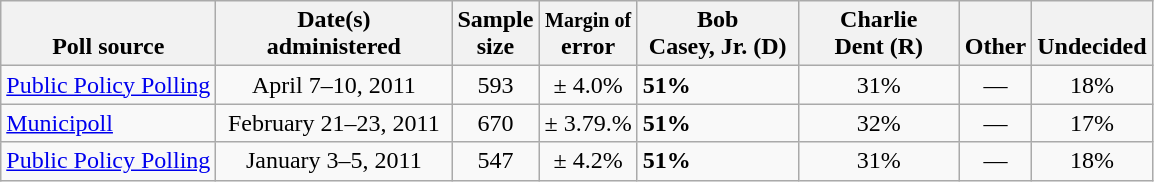<table class="wikitable">
<tr valign= bottom>
<th>Poll source</th>
<th style="width:150px;">Date(s)<br>administered</th>
<th class=small>Sample<br>size</th>
<th><small>Margin of</small><br>error</th>
<th style="width:100px;">Bob <br>Casey, Jr. (D)</th>
<th style="width:100px;">Charlie<br>Dent (R)</th>
<th>Other</th>
<th>Undecided</th>
</tr>
<tr>
<td><a href='#'>Public Policy Polling</a></td>
<td align=center>April 7–10, 2011</td>
<td align=center>593</td>
<td align=center>± 4.0%</td>
<td><strong>51%</strong></td>
<td align=center>31%</td>
<td align=center>—</td>
<td align=center>18%</td>
</tr>
<tr>
<td><a href='#'>Municipoll </a></td>
<td align=center>February 21–23, 2011</td>
<td align=center>670</td>
<td align=center>± 3.79.%</td>
<td><strong>51%</strong></td>
<td align=center>32%</td>
<td align=center>—</td>
<td align=center>17%</td>
</tr>
<tr>
<td><a href='#'>Public Policy Polling </a></td>
<td align=center>January 3–5, 2011</td>
<td align=center>547</td>
<td align=center>± 4.2%</td>
<td><strong>51%</strong></td>
<td align=center>31%</td>
<td align=center>—</td>
<td align=center>18%</td>
</tr>
</table>
